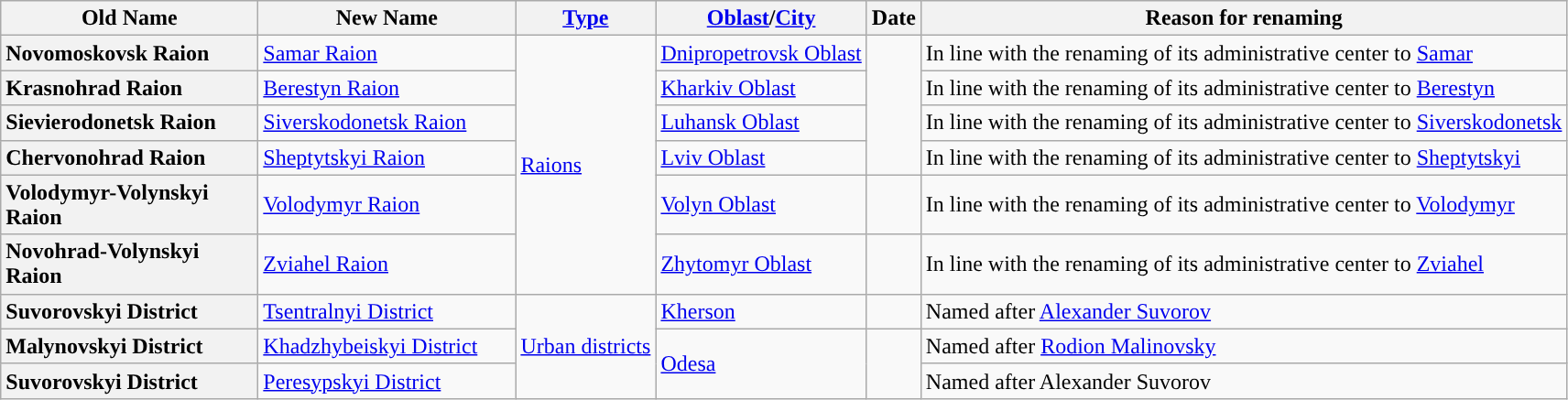<table class="wikitable sortable sticky-header" id="Table of raions and urban districts" caption="Tabulated list of derussified ">
<tr>
<th scope="col" style="width: 180px;">Old Name</th>
<th scope="col" style="width: 180px;">New Name</th>
<th scope="col"><a href='#'>Type</a></th>
<th scope="col"><a href='#'>Oblast</a>/<a href='#'>City</a></th>
<th scope="col" style="width: 10px;">Date</th>
<th scope="col">Reason for renaming</th>
</tr>
<tr>
<th scope="row" style="text-align:left">Novomoskovsk Raion<br></th>
<td align=left><a href='#'>Samar Raion</a><br></td>
<td align=left rowspan=6 id="Raions"><a href='#'>Raions</a></td>
<td align=left><a href='#'>Dnipropetrovsk Oblast</a></td>
<td align=left rowspan=4></td>
<td>In line with the renaming of its administrative center to <a href='#'>Samar</a></td>
</tr>
<tr>
<th scope="row" style="text-align:left">Krasnohrad Raion<br></th>
<td align=left><a href='#'>Berestyn Raion</a><br></td>
<td align=left><a href='#'>Kharkiv Oblast</a></td>
<td>In line with the renaming of its administrative center to <a href='#'>Berestyn</a></td>
</tr>
<tr>
<th scope="row" style="text-align:left">Sievierodonetsk Raion<br></th>
<td align=left><a href='#'>Siverskodonetsk Raion</a><br></td>
<td align=left><a href='#'>Luhansk Oblast</a></td>
<td>In line with the renaming of its administrative center to <a href='#'>Siverskodonetsk</a></td>
</tr>
<tr>
<th scope="row" style="text-align:left">Chervonohrad Raion<br></th>
<td align=left><a href='#'>Sheptytskyi Raion</a><br></td>
<td align=left><a href='#'>Lviv Oblast</a></td>
<td>In line with the renaming of its administrative center to <a href='#'>Sheptytskyi</a></td>
</tr>
<tr>
<th scope="row" style="text-align:left">Volodymyr-Volynskyi Raion<br></th>
<td align=left><a href='#'>Volodymyr Raion</a><br></td>
<td align=left><a href='#'>Volyn Oblast</a></td>
<td align=left></td>
<td>In line with the renaming of its administrative center to <a href='#'>Volodymyr</a></td>
</tr>
<tr>
<th scope="row" style="text-align:left">Novohrad-Volynskyi Raion<br></th>
<td align=left><a href='#'>Zviahel Raion</a><br></td>
<td align=left><a href='#'>Zhytomyr Oblast</a></td>
<td align=left></td>
<td>In line with the renaming of its administrative center to <a href='#'>Zviahel</a></td>
</tr>
<tr>
<th scope="row" style="text-align:left">Suvorovskyi District<br></th>
<td align=left><a href='#'>Tsentralnyi District</a><br></td>
<td align=left rowspan=3 id="Urban districts"><a href='#'>Urban districts</a></td>
<td align=left><a href='#'>Kherson</a></td>
<td align=left></td>
<td>Named after <a href='#'>Alexander Suvorov</a></td>
</tr>
<tr>
<th scope="row" style="text-align:left">Malynovskyi District<br></th>
<td align=left><a href='#'>Khadzhybeiskyi District</a><br></td>
<td align=left rowspan=2><a href='#'>Odesa</a></td>
<td align=left rowspan=2></td>
<td>Named after <a href='#'>Rodion Malinovsky</a></td>
</tr>
<tr>
<th scope="row" style="text-align:left">Suvorovskyi District<br></th>
<td align=left><a href='#'>Peresypskyi District</a><br></td>
<td>Named after Alexander Suvorov</td>
</tr>
</table>
